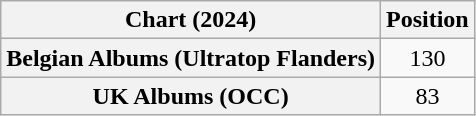<table class="wikitable sortable plainrowheaders" style="text-align:center">
<tr>
<th scope="col">Chart (2024)</th>
<th scope="col">Position</th>
</tr>
<tr>
<th scope="row">Belgian Albums (Ultratop Flanders)</th>
<td>130</td>
</tr>
<tr>
<th scope="row">UK Albums (OCC)</th>
<td>83</td>
</tr>
</table>
